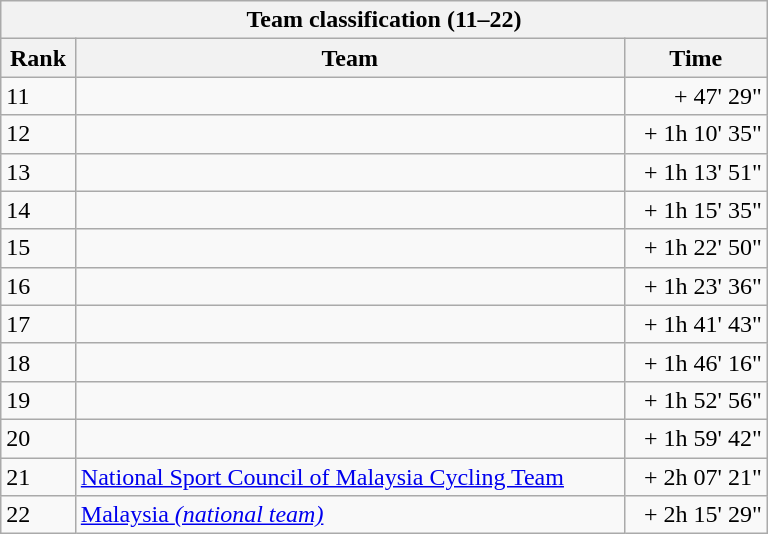<table class="collapsible collapsed wikitable" style="width:32em;margin-top:0">
<tr>
<th colspan=4>Team classification (11–22)</th>
</tr>
<tr>
<th>Rank</th>
<th>Team</th>
<th>Time</th>
</tr>
<tr>
<td>11</td>
<td></td>
<td align=right>+ 47' 29"</td>
</tr>
<tr>
<td>12</td>
<td></td>
<td align=right>+ 1h 10' 35"</td>
</tr>
<tr>
<td>13</td>
<td></td>
<td align=right>+ 1h 13' 51"</td>
</tr>
<tr>
<td>14</td>
<td></td>
<td align=right>+ 1h 15' 35"</td>
</tr>
<tr>
<td>15</td>
<td></td>
<td align=right>+ 1h 22' 50"</td>
</tr>
<tr>
<td>16</td>
<td></td>
<td align=right>+ 1h 23' 36"</td>
</tr>
<tr>
<td>17</td>
<td></td>
<td align=right>+ 1h 41' 43"</td>
</tr>
<tr>
<td>18</td>
<td></td>
<td align=right>+ 1h 46' 16"</td>
</tr>
<tr>
<td>19</td>
<td></td>
<td align=right>+ 1h 52' 56"</td>
</tr>
<tr>
<td>20</td>
<td></td>
<td align=right>+ 1h 59' 42"</td>
</tr>
<tr>
<td>21</td>
<td><a href='#'>National Sport Council of Malaysia Cycling Team</a></td>
<td align=right>+ 2h 07' 21"</td>
</tr>
<tr>
<td>22</td>
<td><a href='#'>Malaysia <em>(national team)</em></a></td>
<td align=right>+ 2h 15' 29"</td>
</tr>
</table>
